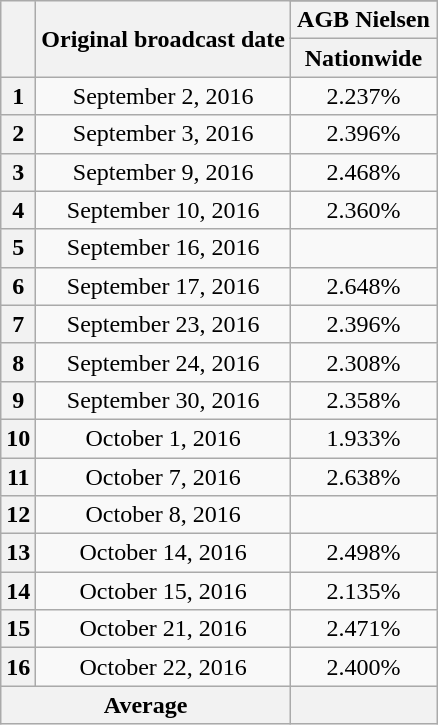<table class="wikitable" style="text-align:center">
<tr>
<th rowspan="3"></th>
<th rowspan="3">Original broadcast date</th>
</tr>
<tr>
<th>AGB Nielsen</th>
</tr>
<tr>
<th width="90">Nationwide</th>
</tr>
<tr>
<th>1</th>
<td>September 2, 2016</td>
<td>2.237%</td>
</tr>
<tr>
<th>2</th>
<td>September 3, 2016</td>
<td>2.396%</td>
</tr>
<tr>
<th>3</th>
<td>September 9, 2016</td>
<td>2.468%</td>
</tr>
<tr>
<th>4</th>
<td>September 10, 2016</td>
<td>2.360%</td>
</tr>
<tr>
<th>5</th>
<td>September 16, 2016</td>
<td></td>
</tr>
<tr>
<th>6</th>
<td>September 17, 2016</td>
<td>2.648%</td>
</tr>
<tr>
<th>7</th>
<td>September 23, 2016</td>
<td>2.396%</td>
</tr>
<tr>
<th>8</th>
<td>September 24, 2016</td>
<td>2.308%</td>
</tr>
<tr>
<th>9</th>
<td>September 30, 2016</td>
<td>2.358%</td>
</tr>
<tr>
<th>10</th>
<td>October 1, 2016</td>
<td>1.933%</td>
</tr>
<tr>
<th>11</th>
<td>October 7, 2016</td>
<td>2.638%</td>
</tr>
<tr>
<th>12</th>
<td>October 8, 2016</td>
<td></td>
</tr>
<tr>
<th>13</th>
<td>October 14, 2016</td>
<td>2.498%</td>
</tr>
<tr>
<th>14</th>
<td>October 15, 2016</td>
<td>2.135%</td>
</tr>
<tr>
<th>15</th>
<td>October 21, 2016</td>
<td>2.471%</td>
</tr>
<tr>
<th>16</th>
<td>October 22, 2016</td>
<td>2.400%</td>
</tr>
<tr>
<th colspan="2">Average</th>
<th></th>
</tr>
</table>
